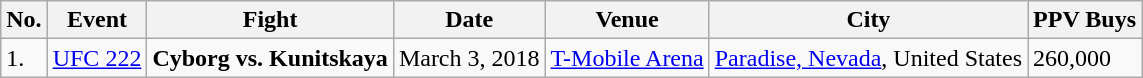<table class="wikitable">
<tr>
<th>No.</th>
<th>Event</th>
<th>Fight</th>
<th>Date</th>
<th>Venue</th>
<th>City</th>
<th>PPV Buys</th>
</tr>
<tr>
<td>1.</td>
<td><a href='#'>UFC 222</a></td>
<td><strong>Cyborg vs. Kunitskaya</strong></td>
<td>March 3, 2018</td>
<td><a href='#'>T-Mobile Arena</a></td>
<td><a href='#'>Paradise, Nevada</a>, United States</td>
<td>260,000</td>
</tr>
</table>
